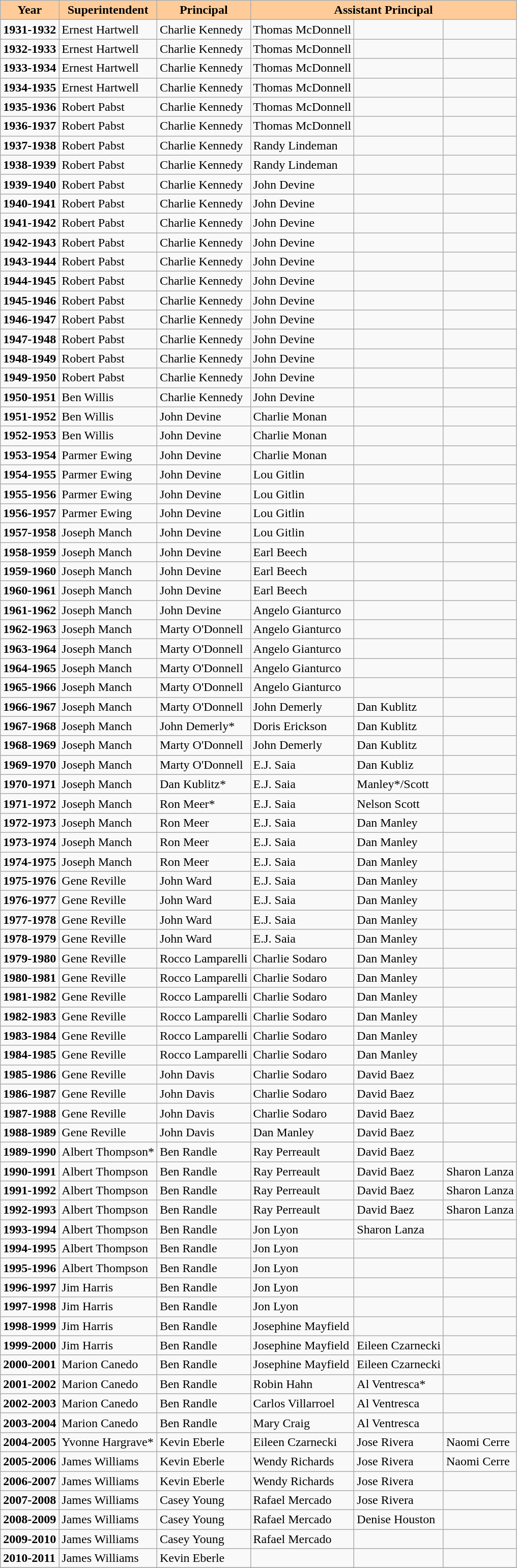<table class="wikitable">
<tr>
<th style="background:#FFCC99;">Year</th>
<th style="background:#FFCC99;">Superintendent</th>
<th style="background:#FFCC99;">Principal</th>
<th style="background:#FFCC99;" colspan=3>Assistant Principal</th>
</tr>
<tr>
<td><strong>1931-1932</strong></td>
<td>Ernest Hartwell</td>
<td>Charlie Kennedy</td>
<td>Thomas McDonnell</td>
<td></td>
<td></td>
</tr>
<tr>
<td><strong>1932-1933</strong></td>
<td>Ernest Hartwell</td>
<td>Charlie Kennedy</td>
<td>Thomas McDonnell</td>
<td></td>
<td></td>
</tr>
<tr>
<td><strong>1933-1934</strong></td>
<td>Ernest Hartwell</td>
<td>Charlie Kennedy</td>
<td>Thomas McDonnell</td>
<td></td>
<td></td>
</tr>
<tr>
<td><strong>1934-1935</strong></td>
<td>Ernest Hartwell</td>
<td>Charlie Kennedy</td>
<td>Thomas McDonnell</td>
<td></td>
<td></td>
</tr>
<tr>
<td><strong>1935-1936</strong></td>
<td>Robert Pabst</td>
<td>Charlie Kennedy</td>
<td>Thomas McDonnell</td>
<td></td>
<td></td>
</tr>
<tr>
<td><strong>1936-1937</strong></td>
<td>Robert Pabst</td>
<td>Charlie Kennedy</td>
<td>Thomas McDonnell</td>
<td></td>
<td></td>
</tr>
<tr>
<td><strong>1937-1938</strong></td>
<td>Robert Pabst</td>
<td>Charlie Kennedy</td>
<td>Randy Lindeman</td>
<td></td>
<td></td>
</tr>
<tr>
<td><strong>1938-1939</strong></td>
<td>Robert Pabst</td>
<td>Charlie Kennedy</td>
<td>Randy Lindeman</td>
<td></td>
<td></td>
</tr>
<tr>
<td><strong>1939-1940</strong></td>
<td>Robert Pabst</td>
<td>Charlie Kennedy</td>
<td>John Devine</td>
<td></td>
<td></td>
</tr>
<tr>
<td><strong>1940-1941</strong></td>
<td>Robert Pabst</td>
<td>Charlie Kennedy</td>
<td>John Devine</td>
<td></td>
<td></td>
</tr>
<tr>
<td><strong>1941-1942</strong></td>
<td>Robert Pabst</td>
<td>Charlie Kennedy</td>
<td>John Devine</td>
<td></td>
<td></td>
</tr>
<tr>
<td><strong>1942-1943</strong></td>
<td>Robert Pabst</td>
<td>Charlie Kennedy</td>
<td>John Devine</td>
<td></td>
<td></td>
</tr>
<tr>
<td><strong>1943-1944</strong></td>
<td>Robert Pabst</td>
<td>Charlie Kennedy</td>
<td>John Devine</td>
<td></td>
<td></td>
</tr>
<tr>
<td><strong>1944-1945</strong></td>
<td>Robert Pabst</td>
<td>Charlie Kennedy</td>
<td>John Devine</td>
<td></td>
<td></td>
</tr>
<tr>
<td><strong>1945-1946</strong></td>
<td>Robert Pabst</td>
<td>Charlie Kennedy</td>
<td>John Devine</td>
<td></td>
<td></td>
</tr>
<tr>
<td><strong>1946-1947</strong></td>
<td>Robert Pabst</td>
<td>Charlie Kennedy</td>
<td>John Devine</td>
<td></td>
<td></td>
</tr>
<tr>
<td><strong>1947-1948</strong></td>
<td>Robert Pabst</td>
<td>Charlie Kennedy</td>
<td>John Devine</td>
<td></td>
<td></td>
</tr>
<tr>
<td><strong>1948-1949</strong></td>
<td>Robert Pabst</td>
<td>Charlie Kennedy</td>
<td>John Devine</td>
<td></td>
<td></td>
</tr>
<tr>
<td><strong>1949-1950</strong></td>
<td>Robert Pabst</td>
<td>Charlie Kennedy</td>
<td>John Devine</td>
<td></td>
<td></td>
</tr>
<tr>
<td><strong>1950-1951</strong></td>
<td>Ben Willis</td>
<td>Charlie Kennedy</td>
<td>John Devine</td>
<td></td>
<td></td>
</tr>
<tr>
<td><strong>1951-1952</strong></td>
<td>Ben Willis</td>
<td>John Devine</td>
<td>Charlie Monan</td>
<td></td>
<td></td>
</tr>
<tr>
<td><strong>1952-1953</strong></td>
<td>Ben Willis</td>
<td>John Devine</td>
<td>Charlie Monan</td>
<td></td>
<td></td>
</tr>
<tr>
<td><strong>1953-1954</strong></td>
<td>Parmer Ewing</td>
<td>John Devine</td>
<td>Charlie Monan</td>
<td></td>
<td></td>
</tr>
<tr>
<td><strong>1954-1955</strong></td>
<td>Parmer Ewing</td>
<td>John Devine</td>
<td>Lou Gitlin</td>
<td></td>
<td></td>
</tr>
<tr>
<td><strong>1955-1956</strong></td>
<td>Parmer Ewing</td>
<td>John Devine</td>
<td>Lou Gitlin</td>
<td></td>
<td></td>
</tr>
<tr>
<td><strong>1956-1957</strong></td>
<td>Parmer Ewing</td>
<td>John Devine</td>
<td>Lou Gitlin</td>
<td></td>
<td></td>
</tr>
<tr>
<td><strong>1957-1958</strong></td>
<td>Joseph Manch</td>
<td>John Devine</td>
<td>Lou Gitlin</td>
<td></td>
<td></td>
</tr>
<tr>
<td><strong>1958-1959</strong></td>
<td>Joseph Manch</td>
<td>John Devine</td>
<td>Earl Beech</td>
<td></td>
<td></td>
</tr>
<tr>
<td><strong>1959-1960</strong></td>
<td>Joseph Manch</td>
<td>John Devine</td>
<td>Earl Beech</td>
<td></td>
<td></td>
</tr>
<tr>
<td><strong>1960-1961</strong></td>
<td>Joseph Manch</td>
<td>John Devine</td>
<td>Earl Beech</td>
<td></td>
<td></td>
</tr>
<tr>
<td><strong>1961-1962</strong></td>
<td>Joseph Manch</td>
<td>John Devine</td>
<td>Angelo Gianturco</td>
<td></td>
<td></td>
</tr>
<tr>
<td><strong>1962-1963</strong></td>
<td>Joseph Manch</td>
<td>Marty O'Donnell</td>
<td>Angelo Gianturco</td>
<td></td>
<td></td>
</tr>
<tr>
<td><strong>1963-1964</strong></td>
<td>Joseph Manch</td>
<td>Marty O'Donnell</td>
<td>Angelo Gianturco</td>
<td></td>
<td></td>
</tr>
<tr>
<td><strong>1964-1965</strong></td>
<td>Joseph Manch</td>
<td>Marty O'Donnell</td>
<td>Angelo Gianturco</td>
<td></td>
<td></td>
</tr>
<tr>
<td><strong>1965-1966</strong></td>
<td>Joseph Manch</td>
<td>Marty O'Donnell</td>
<td>Angelo Gianturco</td>
<td></td>
<td></td>
</tr>
<tr>
<td><strong>1966-1967</strong></td>
<td>Joseph Manch</td>
<td>Marty O'Donnell</td>
<td>John Demerly</td>
<td>Dan Kublitz</td>
<td></td>
</tr>
<tr>
<td><strong>1967-1968</strong></td>
<td>Joseph Manch</td>
<td>John Demerly*</td>
<td>Doris Erickson</td>
<td>Dan Kublitz</td>
<td></td>
</tr>
<tr>
<td><strong>1968-1969</strong></td>
<td>Joseph Manch</td>
<td>Marty O'Donnell</td>
<td>John Demerly</td>
<td>Dan Kublitz</td>
<td></td>
</tr>
<tr>
<td><strong>1969-1970</strong></td>
<td>Joseph Manch</td>
<td>Marty O'Donnell</td>
<td>E.J. Saia</td>
<td>Dan Kubliz</td>
<td></td>
</tr>
<tr>
<td><strong>1970-1971</strong></td>
<td>Joseph Manch</td>
<td>Dan Kublitz*</td>
<td>E.J. Saia</td>
<td>Manley*/Scott</td>
<td></td>
</tr>
<tr>
<td><strong>1971-1972</strong></td>
<td>Joseph Manch</td>
<td>Ron Meer*</td>
<td>E.J. Saia</td>
<td>Nelson Scott</td>
<td></td>
</tr>
<tr>
<td><strong>1972-1973</strong></td>
<td>Joseph Manch</td>
<td>Ron Meer</td>
<td>E.J. Saia</td>
<td>Dan Manley</td>
<td></td>
</tr>
<tr>
<td><strong>1973-1974</strong></td>
<td>Joseph Manch</td>
<td>Ron Meer</td>
<td>E.J. Saia</td>
<td>Dan Manley</td>
<td></td>
</tr>
<tr>
<td><strong>1974-1975</strong></td>
<td>Joseph Manch</td>
<td>Ron Meer</td>
<td>E.J. Saia</td>
<td>Dan Manley</td>
<td></td>
</tr>
<tr>
<td><strong>1975-1976</strong></td>
<td>Gene Reville</td>
<td>John Ward</td>
<td>E.J. Saia</td>
<td>Dan Manley</td>
<td></td>
</tr>
<tr>
<td><strong>1976-1977</strong></td>
<td>Gene Reville</td>
<td>John Ward</td>
<td>E.J. Saia</td>
<td>Dan Manley</td>
<td></td>
</tr>
<tr>
<td><strong>1977-1978</strong></td>
<td>Gene Reville</td>
<td>John Ward</td>
<td>E.J. Saia</td>
<td>Dan Manley</td>
<td></td>
</tr>
<tr>
<td><strong>1978-1979</strong></td>
<td>Gene Reville</td>
<td>John Ward</td>
<td>E.J. Saia</td>
<td>Dan Manley</td>
<td></td>
</tr>
<tr>
<td><strong>1979-1980</strong></td>
<td>Gene Reville</td>
<td>Rocco Lamparelli</td>
<td>Charlie Sodaro</td>
<td>Dan Manley</td>
<td></td>
</tr>
<tr>
<td><strong>1980-1981</strong></td>
<td>Gene Reville</td>
<td>Rocco Lamparelli</td>
<td>Charlie Sodaro</td>
<td>Dan Manley</td>
<td></td>
</tr>
<tr>
<td><strong>1981-1982</strong></td>
<td>Gene Reville</td>
<td>Rocco Lamparelli</td>
<td>Charlie Sodaro</td>
<td>Dan Manley</td>
<td></td>
</tr>
<tr>
<td><strong>1982-1983</strong></td>
<td>Gene Reville</td>
<td>Rocco Lamparelli</td>
<td>Charlie Sodaro</td>
<td>Dan Manley</td>
<td></td>
</tr>
<tr>
<td><strong>1983-1984</strong></td>
<td>Gene Reville</td>
<td>Rocco Lamparelli</td>
<td>Charlie Sodaro</td>
<td>Dan Manley</td>
<td></td>
</tr>
<tr>
<td><strong>1984-1985</strong></td>
<td>Gene Reville</td>
<td>Rocco Lamparelli</td>
<td>Charlie Sodaro</td>
<td>Dan Manley</td>
<td></td>
</tr>
<tr>
<td><strong>1985-1986</strong></td>
<td>Gene Reville</td>
<td>John Davis</td>
<td>Charlie Sodaro</td>
<td>David Baez</td>
<td></td>
</tr>
<tr>
<td><strong>1986-1987</strong></td>
<td>Gene Reville</td>
<td>John Davis</td>
<td>Charlie Sodaro</td>
<td>David Baez</td>
<td></td>
</tr>
<tr>
<td><strong>1987-1988</strong></td>
<td>Gene Reville</td>
<td>John Davis</td>
<td>Charlie Sodaro</td>
<td>David Baez</td>
<td></td>
</tr>
<tr>
<td><strong>1988-1989</strong></td>
<td>Gene Reville</td>
<td>John Davis</td>
<td>Dan Manley</td>
<td>David Baez</td>
<td></td>
</tr>
<tr>
<td><strong>1989-1990</strong></td>
<td>Albert Thompson*</td>
<td>Ben Randle</td>
<td>Ray Perreault</td>
<td>David Baez</td>
<td></td>
</tr>
<tr>
<td><strong>1990-1991</strong></td>
<td>Albert Thompson</td>
<td>Ben Randle</td>
<td>Ray Perreault</td>
<td>David Baez</td>
<td>Sharon Lanza</td>
</tr>
<tr>
<td><strong>1991-1992</strong></td>
<td>Albert Thompson</td>
<td>Ben Randle</td>
<td>Ray Perreault</td>
<td>David Baez</td>
<td>Sharon Lanza</td>
</tr>
<tr>
<td><strong>1992-1993</strong></td>
<td>Albert Thompson</td>
<td>Ben Randle</td>
<td>Ray Perreault</td>
<td>David Baez</td>
<td>Sharon Lanza</td>
</tr>
<tr>
<td><strong>1993-1994</strong></td>
<td>Albert Thompson</td>
<td>Ben Randle</td>
<td>Jon Lyon</td>
<td>Sharon Lanza</td>
<td></td>
</tr>
<tr>
<td><strong>1994-1995</strong></td>
<td>Albert Thompson</td>
<td>Ben Randle</td>
<td>Jon Lyon</td>
<td></td>
<td></td>
</tr>
<tr>
<td><strong>1995-1996</strong></td>
<td>Albert Thompson</td>
<td>Ben Randle</td>
<td>Jon Lyon</td>
<td></td>
<td></td>
</tr>
<tr>
<td><strong>1996-1997</strong></td>
<td>Jim Harris</td>
<td>Ben Randle</td>
<td>Jon Lyon</td>
<td></td>
<td></td>
</tr>
<tr>
<td><strong>1997-1998</strong></td>
<td>Jim Harris</td>
<td>Ben Randle</td>
<td>Jon Lyon</td>
<td></td>
<td></td>
</tr>
<tr>
<td><strong>1998-1999</strong></td>
<td>Jim Harris</td>
<td>Ben Randle</td>
<td>Josephine Mayfield</td>
<td></td>
<td></td>
</tr>
<tr>
<td><strong>1999-2000</strong></td>
<td>Jim Harris</td>
<td>Ben Randle</td>
<td>Josephine Mayfield</td>
<td>Eileen Czarnecki</td>
<td></td>
</tr>
<tr>
<td><strong>2000-2001</strong></td>
<td>Marion Canedo</td>
<td>Ben Randle</td>
<td>Josephine Mayfield</td>
<td>Eileen Czarnecki</td>
<td></td>
</tr>
<tr>
<td><strong>2001-2002</strong></td>
<td>Marion Canedo</td>
<td>Ben Randle</td>
<td>Robin Hahn</td>
<td>Al Ventresca*</td>
<td></td>
</tr>
<tr>
<td><strong>2002-2003</strong></td>
<td>Marion Canedo</td>
<td>Ben Randle</td>
<td>Carlos Villarroel</td>
<td>Al Ventresca</td>
<td></td>
</tr>
<tr>
<td><strong>2003-2004</strong></td>
<td>Marion Canedo</td>
<td>Ben Randle</td>
<td>Mary Craig</td>
<td>Al Ventresca</td>
<td></td>
</tr>
<tr>
<td><strong>2004-2005</strong></td>
<td>Yvonne Hargrave*</td>
<td>Kevin Eberle</td>
<td>Eileen Czarnecki</td>
<td>Jose Rivera</td>
<td>Naomi Cerre</td>
</tr>
<tr>
<td><strong>2005-2006</strong></td>
<td>James Williams</td>
<td>Kevin Eberle</td>
<td>Wendy Richards</td>
<td>Jose Rivera</td>
<td>Naomi Cerre</td>
</tr>
<tr>
<td><strong>2006-2007</strong></td>
<td>James Williams</td>
<td>Kevin Eberle</td>
<td>Wendy Richards</td>
<td>Jose Rivera</td>
<td></td>
</tr>
<tr>
<td><strong>2007-2008</strong></td>
<td>James Williams</td>
<td>Casey Young</td>
<td>Rafael Mercado</td>
<td>Jose Rivera</td>
<td></td>
</tr>
<tr>
<td><strong>2008-2009</strong></td>
<td>James Williams</td>
<td>Casey Young</td>
<td>Rafael Mercado</td>
<td>Denise Houston</td>
<td></td>
</tr>
<tr>
<td><strong>2009-2010</strong></td>
<td>James Williams</td>
<td>Casey Young</td>
<td>Rafael Mercado</td>
<td></td>
<td></td>
</tr>
<tr>
<td><strong>2010-2011</strong></td>
<td>James Williams</td>
<td>Kevin Eberle</td>
<td></td>
<td></td>
<td></td>
</tr>
<tr>
</tr>
</table>
